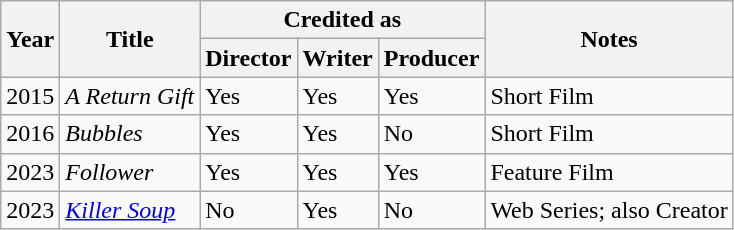<table class="wikitable">
<tr>
<th rowspan="2">Year</th>
<th rowspan="2">Title</th>
<th colspan="3">Credited as</th>
<th rowspan="2">Notes</th>
</tr>
<tr>
<th>Director</th>
<th>Writer</th>
<th>Producer</th>
</tr>
<tr>
<td>2015</td>
<td><em>A Return Gift</em></td>
<td>Yes</td>
<td>Yes</td>
<td>Yes</td>
<td>Short Film</td>
</tr>
<tr>
<td>2016</td>
<td><em>Bubbles</em></td>
<td>Yes</td>
<td>Yes</td>
<td>No</td>
<td>Short Film</td>
</tr>
<tr>
<td>2023</td>
<td><em>Follower</em></td>
<td>Yes</td>
<td>Yes</td>
<td>Yes</td>
<td>Feature Film</td>
</tr>
<tr>
<td>2023</td>
<td><em><a href='#'>Killer Soup</a></em></td>
<td>No</td>
<td>Yes</td>
<td>No</td>
<td>Web Series; also Creator</td>
</tr>
</table>
